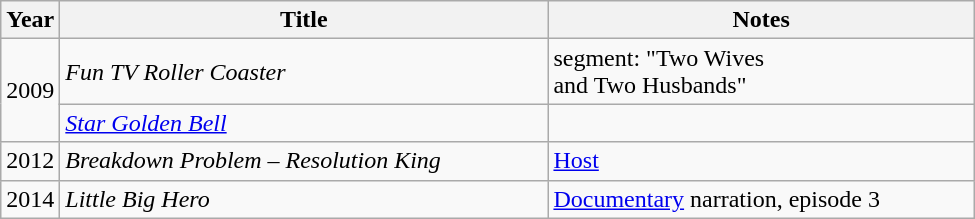<table class="wikitable" style="width:650px">
<tr>
<th width=10>Year</th>
<th>Title</th>
<th>Notes</th>
</tr>
<tr>
<td rowspan=2>2009</td>
<td><em>Fun TV Roller Coaster</em></td>
<td> segment: "Two Wives <br> and Two Husbands"</td>
</tr>
<tr>
<td><em><a href='#'>Star Golden Bell</a></em></td>
<td></td>
</tr>
<tr>
<td>2012</td>
<td><em>Breakdown Problem – Resolution King</em></td>
<td><a href='#'>Host</a></td>
</tr>
<tr>
<td>2014</td>
<td><em>Little Big Hero</em></td>
<td><a href='#'>Documentary</a> narration, episode 3</td>
</tr>
</table>
